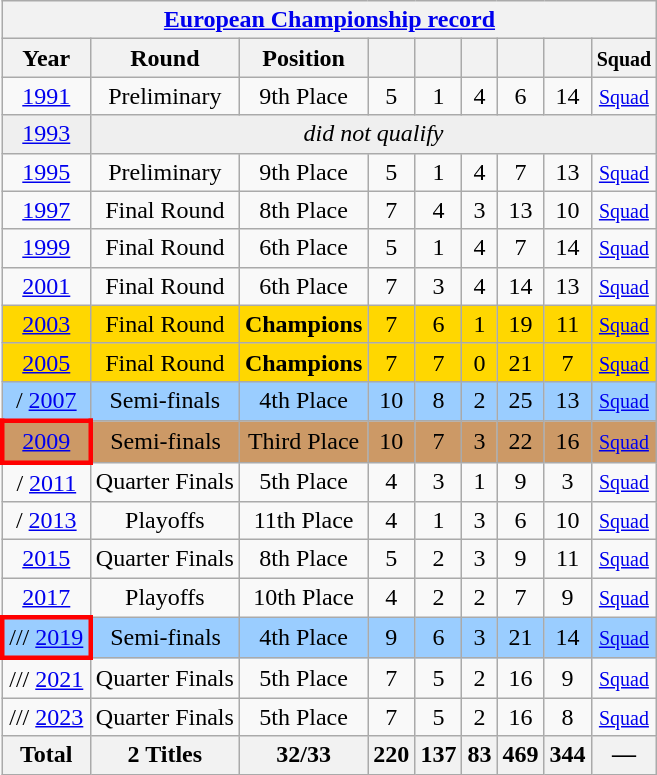<table class="wikitable" style="text-align: center;">
<tr>
<th colspan=9><a href='#'>European Championship record</a></th>
</tr>
<tr>
<th>Year</th>
<th>Round</th>
<th>Position</th>
<th></th>
<th></th>
<th></th>
<th></th>
<th></th>
<th><small>Squad</small></th>
</tr>
<tr>
<td> <a href='#'>1991</a></td>
<td>Preliminary</td>
<td>9th Place</td>
<td>5</td>
<td>1</td>
<td>4</td>
<td>6</td>
<td>14</td>
<td><small><a href='#'>Squad</a></small></td>
</tr>
<tr bgcolor="efefef">
<td> <a href='#'>1993</a></td>
<td colspan=8 rowspan=1 align=center><em>did not qualify</em></td>
</tr>
<tr>
<td> <a href='#'>1995</a></td>
<td>Preliminary</td>
<td>9th Place</td>
<td>5</td>
<td>1</td>
<td>4</td>
<td>7</td>
<td>13</td>
<td><small><a href='#'>Squad</a></small></td>
</tr>
<tr>
<td> <a href='#'>1997</a></td>
<td>Final Round</td>
<td>8th Place</td>
<td>7</td>
<td>4</td>
<td>3</td>
<td>13</td>
<td>10</td>
<td><small><a href='#'>Squad</a></small></td>
</tr>
<tr>
<td> <a href='#'>1999</a></td>
<td>Final Round</td>
<td>6th Place</td>
<td>5</td>
<td>1</td>
<td>4</td>
<td>7</td>
<td>14</td>
<td><small><a href='#'>Squad</a></small></td>
</tr>
<tr>
<td> <a href='#'>2001</a></td>
<td>Final Round</td>
<td>6th Place</td>
<td>7</td>
<td>3</td>
<td>4</td>
<td>14</td>
<td>13</td>
<td><small><a href='#'>Squad</a></small></td>
</tr>
<tr bgcolor=gold>
<td> <a href='#'>2003</a></td>
<td>Final Round</td>
<td><strong>Champions</strong></td>
<td>7</td>
<td>6</td>
<td>1</td>
<td>19</td>
<td>11</td>
<td><small><a href='#'>Squad</a></small></td>
</tr>
<tr bgcolor=gold>
<td> <a href='#'>2005</a></td>
<td>Final Round</td>
<td><strong>Champions</strong></td>
<td>7</td>
<td>7</td>
<td>0</td>
<td>21</td>
<td>7</td>
<td><small><a href='#'>Squad</a></small></td>
</tr>
<tr bgcolor=#9acdff>
<td>/ <a href='#'>2007</a></td>
<td>Semi-finals</td>
<td>4th Place</td>
<td>10</td>
<td>8</td>
<td>2</td>
<td>25</td>
<td>13</td>
<td><small><a href='#'>Squad</a></small></td>
</tr>
<tr bgcolor=cc9966>
<td style="border: 3px solid red"> <a href='#'>2009</a></td>
<td>Semi-finals</td>
<td>Third Place</td>
<td>10</td>
<td>7</td>
<td>3</td>
<td>22</td>
<td>16</td>
<td><small><a href='#'>Squad</a></small></td>
</tr>
<tr>
<td>/ <a href='#'>2011</a></td>
<td>Quarter Finals</td>
<td>5th Place</td>
<td>4</td>
<td>3</td>
<td>1</td>
<td>9</td>
<td>3</td>
<td><small><a href='#'>Squad</a></small></td>
</tr>
<tr>
<td>/ <a href='#'>2013</a></td>
<td>Playoffs</td>
<td>11th Place</td>
<td>4</td>
<td>1</td>
<td>3</td>
<td>6</td>
<td>10</td>
<td><small><a href='#'>Squad</a></small></td>
</tr>
<tr>
<td> <a href='#'>2015</a></td>
<td>Quarter Finals</td>
<td>8th Place</td>
<td>5</td>
<td>2</td>
<td>3</td>
<td>9</td>
<td>11</td>
<td><small><a href='#'>Squad</a></small></td>
</tr>
<tr>
<td> <a href='#'>2017</a></td>
<td>Playoffs</td>
<td>10th Place</td>
<td>4</td>
<td>2</td>
<td>2</td>
<td>7</td>
<td>9</td>
<td><small><a href='#'>Squad</a></small></td>
</tr>
<tr bgcolor=#9acdff>
<td style="border: 3px solid red">/// <a href='#'>2019</a></td>
<td>Semi-finals</td>
<td>4th Place</td>
<td>9</td>
<td>6</td>
<td>3</td>
<td>21</td>
<td>14</td>
<td><small><a href='#'>Squad</a></small></td>
</tr>
<tr>
<td>/// <a href='#'>2021</a></td>
<td>Quarter Finals</td>
<td>5th Place</td>
<td>7</td>
<td>5</td>
<td>2</td>
<td>16</td>
<td>9</td>
<td><small><a href='#'>Squad</a></small></td>
</tr>
<tr>
<td>/// <a href='#'>2023</a></td>
<td>Quarter Finals</td>
<td>5th Place</td>
<td>7</td>
<td>5</td>
<td>2</td>
<td>16</td>
<td>8</td>
<td><small><a href='#'>Squad</a></small></td>
</tr>
<tr>
<th>Total</th>
<th>2 Titles</th>
<th>32/33</th>
<th>220</th>
<th>137</th>
<th>83</th>
<th>469</th>
<th>344</th>
<th>—</th>
</tr>
</table>
